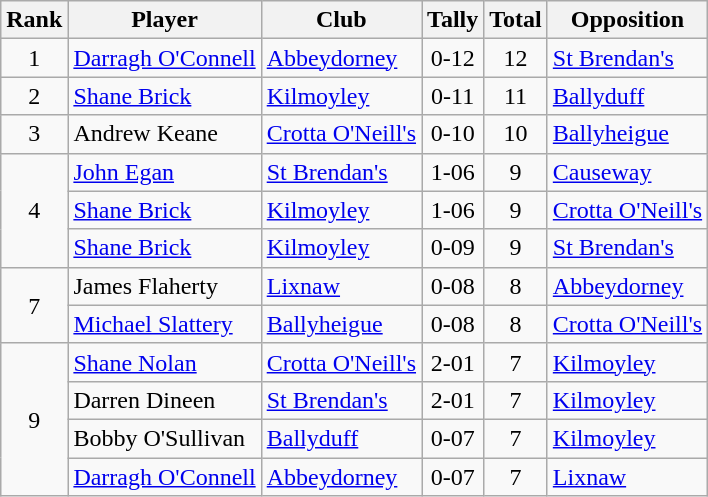<table class="wikitable">
<tr>
<th>Rank</th>
<th>Player</th>
<th>Club</th>
<th>Tally</th>
<th>Total</th>
<th>Opposition</th>
</tr>
<tr>
<td rowspan="1" style="text-align:center;">1</td>
<td><a href='#'>Darragh O'Connell</a></td>
<td><a href='#'>Abbeydorney</a></td>
<td align=center>0-12</td>
<td align=center>12</td>
<td><a href='#'>St Brendan's</a></td>
</tr>
<tr>
<td rowspan="1" style="text-align:center;">2</td>
<td><a href='#'>Shane Brick</a></td>
<td><a href='#'>Kilmoyley</a></td>
<td align=center>0-11</td>
<td align=center>11</td>
<td><a href='#'>Ballyduff</a></td>
</tr>
<tr>
<td rowspan="1" style="text-align:center;">3</td>
<td>Andrew Keane</td>
<td><a href='#'>Crotta O'Neill's</a></td>
<td align=center>0-10</td>
<td align=center>10</td>
<td><a href='#'>Ballyheigue</a></td>
</tr>
<tr>
<td rowspan="3" style="text-align:center;">4</td>
<td><a href='#'>John Egan</a></td>
<td><a href='#'>St Brendan's</a></td>
<td align=center>1-06</td>
<td align=center>9</td>
<td><a href='#'>Causeway</a></td>
</tr>
<tr>
<td><a href='#'>Shane Brick</a></td>
<td><a href='#'>Kilmoyley</a></td>
<td align=center>1-06</td>
<td align=center>9</td>
<td><a href='#'>Crotta O'Neill's</a></td>
</tr>
<tr>
<td><a href='#'>Shane Brick</a></td>
<td><a href='#'>Kilmoyley</a></td>
<td align=center>0-09</td>
<td align=center>9</td>
<td><a href='#'>St Brendan's</a></td>
</tr>
<tr>
<td rowspan="2" style="text-align:center;">7</td>
<td>James Flaherty</td>
<td><a href='#'>Lixnaw</a></td>
<td align=center>0-08</td>
<td align=center>8</td>
<td><a href='#'>Abbeydorney</a></td>
</tr>
<tr>
<td><a href='#'>Michael Slattery</a></td>
<td><a href='#'>Ballyheigue</a></td>
<td align=center>0-08</td>
<td align=center>8</td>
<td><a href='#'>Crotta O'Neill's</a></td>
</tr>
<tr>
<td rowspan="4" style="text-align:center;">9</td>
<td><a href='#'>Shane Nolan</a></td>
<td><a href='#'>Crotta O'Neill's</a></td>
<td align=center>2-01</td>
<td align=center>7</td>
<td><a href='#'>Kilmoyley</a></td>
</tr>
<tr>
<td>Darren Dineen</td>
<td><a href='#'>St Brendan's</a></td>
<td align=center>2-01</td>
<td align=center>7</td>
<td><a href='#'>Kilmoyley</a></td>
</tr>
<tr>
<td>Bobby O'Sullivan</td>
<td><a href='#'>Ballyduff</a></td>
<td align=center>0-07</td>
<td align=center>7</td>
<td><a href='#'>Kilmoyley</a></td>
</tr>
<tr>
<td><a href='#'>Darragh O'Connell</a></td>
<td><a href='#'>Abbeydorney</a></td>
<td align=center>0-07</td>
<td align=center>7</td>
<td><a href='#'>Lixnaw</a></td>
</tr>
</table>
